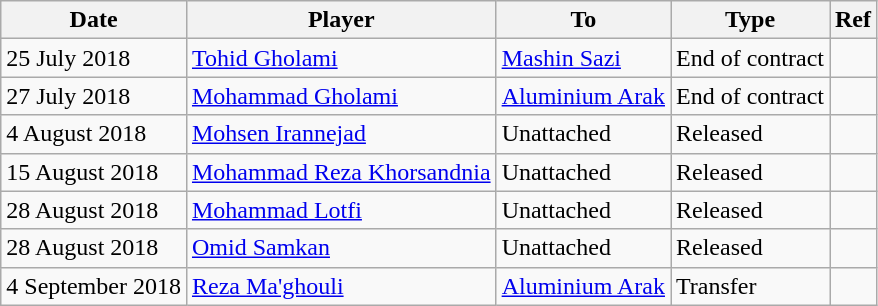<table class="wikitable">
<tr>
<th><strong>Date</strong></th>
<th><strong>Player</strong></th>
<th><strong>To</strong></th>
<th><strong>Type</strong></th>
<th><strong>Ref</strong></th>
</tr>
<tr>
<td>25 July 2018</td>
<td> <a href='#'>Tohid Gholami</a></td>
<td> <a href='#'>Mashin Sazi</a></td>
<td>End of contract</td>
<td></td>
</tr>
<tr>
<td>27 July 2018</td>
<td> <a href='#'>Mohammad Gholami</a></td>
<td> <a href='#'>Aluminium Arak</a></td>
<td>End of contract</td>
<td></td>
</tr>
<tr>
<td>4 August 2018</td>
<td> <a href='#'>Mohsen Irannejad</a></td>
<td>Unattached</td>
<td>Released</td>
<td></td>
</tr>
<tr>
<td>15 August 2018</td>
<td> <a href='#'>Mohammad Reza Khorsandnia</a></td>
<td>Unattached</td>
<td>Released</td>
<td></td>
</tr>
<tr>
<td>28 August 2018</td>
<td> <a href='#'>Mohammad Lotfi</a></td>
<td>Unattached</td>
<td>Released</td>
<td></td>
</tr>
<tr>
<td>28 August 2018</td>
<td> <a href='#'>Omid Samkan</a></td>
<td>Unattached</td>
<td>Released</td>
<td></td>
</tr>
<tr>
<td>4 September 2018</td>
<td> <a href='#'>Reza Ma'ghouli</a></td>
<td> <a href='#'>Aluminium Arak</a></td>
<td>Transfer</td>
<td></td>
</tr>
</table>
